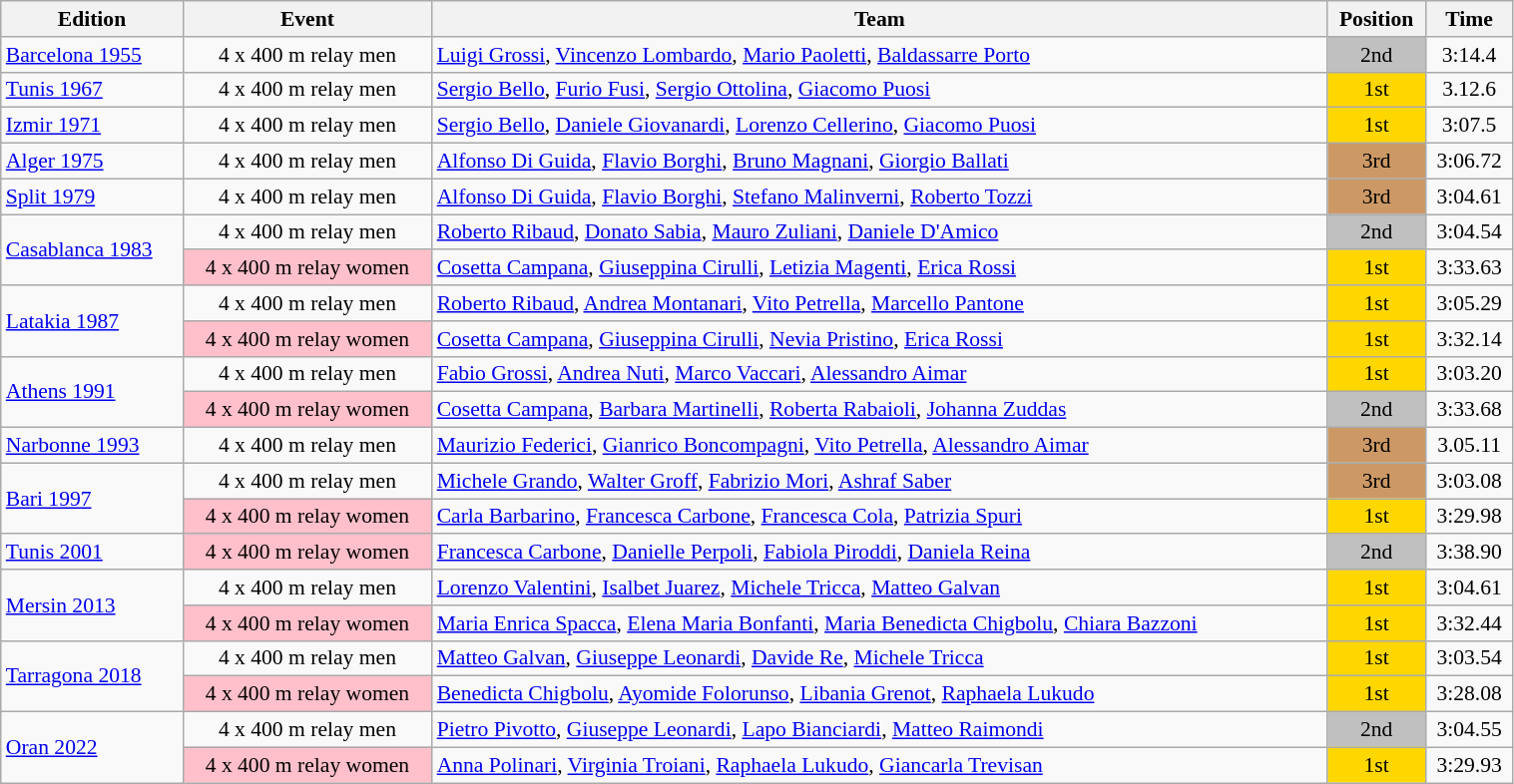<table class="wikitable" width=80% style="font-size:90%; text-align:center;">
<tr>
<th>Edition</th>
<th>Event</th>
<th>Team</th>
<th>Position</th>
<th>Time</th>
</tr>
<tr>
<td align=left> <a href='#'>Barcelona 1955</a></td>
<td>4 x 400 m relay men</td>
<td align=left><a href='#'>Luigi Grossi</a>, <a href='#'>Vincenzo Lombardo</a>, <a href='#'>Mario Paoletti</a>, <a href='#'>Baldassarre Porto</a></td>
<td bgcolor=silver>2nd</td>
<td>3:14.4</td>
</tr>
<tr>
<td align=left> <a href='#'>Tunis 1967</a></td>
<td>4 x 400 m relay men</td>
<td align=left><a href='#'>Sergio Bello</a>, <a href='#'>Furio Fusi</a>, <a href='#'>Sergio Ottolina</a>, <a href='#'>Giacomo Puosi</a></td>
<td bgcolor=gold>1st</td>
<td>3.12.6</td>
</tr>
<tr>
<td align=left> <a href='#'>Izmir 1971</a></td>
<td>4 x 400 m relay men</td>
<td align=left><a href='#'>Sergio Bello</a>, <a href='#'>Daniele Giovanardi</a>, <a href='#'>Lorenzo Cellerino</a>, <a href='#'>Giacomo Puosi</a></td>
<td bgcolor=gold>1st</td>
<td>3:07.5</td>
</tr>
<tr>
<td align=left> <a href='#'>Alger 1975</a></td>
<td>4 x 400 m relay men</td>
<td align=left><a href='#'>Alfonso Di Guida</a>, <a href='#'>Flavio Borghi</a>, <a href='#'>Bruno Magnani</a>, <a href='#'>Giorgio Ballati</a></td>
<td bgcolor=cc9966>3rd</td>
<td>3:06.72</td>
</tr>
<tr>
<td align=left> <a href='#'>Split 1979</a></td>
<td>4 x 400 m relay men</td>
<td align=left><a href='#'>Alfonso Di Guida</a>, <a href='#'>Flavio Borghi</a>, <a href='#'>Stefano Malinverni</a>, <a href='#'>Roberto Tozzi</a></td>
<td bgcolor=cc9966>3rd</td>
<td>3:04.61</td>
</tr>
<tr>
<td rowspan=2 align=left> <a href='#'>Casablanca 1983</a></td>
<td>4 x 400 m relay men</td>
<td align=left><a href='#'>Roberto Ribaud</a>, <a href='#'>Donato Sabia</a>, <a href='#'>Mauro Zuliani</a>, <a href='#'>Daniele D'Amico</a></td>
<td bgcolor=silver>2nd</td>
<td>3:04.54</td>
</tr>
<tr>
<td bgcolor=pink>4 x 400 m relay women</td>
<td align=left><a href='#'>Cosetta Campana</a>, <a href='#'>Giuseppina Cirulli</a>, <a href='#'>Letizia Magenti</a>, <a href='#'>Erica Rossi</a></td>
<td bgcolor=gold>1st</td>
<td>3:33.63</td>
</tr>
<tr>
<td rowspan=2 align=left> <a href='#'>Latakia 1987</a></td>
<td>4 x 400 m relay men</td>
<td align=left><a href='#'>Roberto Ribaud</a>, <a href='#'>Andrea Montanari</a>, <a href='#'>Vito Petrella</a>, <a href='#'>Marcello Pantone</a></td>
<td bgcolor=gold>1st</td>
<td>3:05.29</td>
</tr>
<tr>
<td bgcolor=pink>4 x 400 m relay women</td>
<td align=left><a href='#'>Cosetta Campana</a>, <a href='#'>Giuseppina Cirulli</a>, <a href='#'>Nevia Pristino</a>, <a href='#'>Erica Rossi</a></td>
<td bgcolor=gold>1st</td>
<td>3:32.14</td>
</tr>
<tr>
<td rowspan=2 align=left> <a href='#'>Athens 1991</a></td>
<td>4 x 400 m relay men</td>
<td align=left><a href='#'>Fabio Grossi</a>, <a href='#'>Andrea Nuti</a>, <a href='#'>Marco Vaccari</a>, <a href='#'>Alessandro Aimar</a></td>
<td bgcolor=gold>1st</td>
<td>3:03.20</td>
</tr>
<tr>
<td bgcolor=pink>4 x 400 m relay women</td>
<td align=left><a href='#'>Cosetta Campana</a>, <a href='#'>Barbara Martinelli</a>, <a href='#'>Roberta Rabaioli</a>, <a href='#'>Johanna Zuddas</a></td>
<td bgcolor=silver>2nd</td>
<td>3:33.68</td>
</tr>
<tr>
<td align=left> <a href='#'>Narbonne 1993</a></td>
<td>4 x 400 m relay men</td>
<td align=left><a href='#'>Maurizio Federici</a>, <a href='#'>Gianrico Boncompagni</a>, <a href='#'>Vito Petrella</a>, <a href='#'>Alessandro Aimar</a></td>
<td bgcolor=cc9966>3rd</td>
<td>3.05.11</td>
</tr>
<tr>
<td rowspan=2 align=left> <a href='#'>Bari 1997</a></td>
<td>4 x 400 m relay men</td>
<td align=left><a href='#'>Michele Grando</a>, <a href='#'>Walter Groff</a>, <a href='#'>Fabrizio Mori</a>, <a href='#'>Ashraf Saber</a></td>
<td bgcolor=cc9966>3rd</td>
<td>3:03.08</td>
</tr>
<tr>
<td bgcolor=pink>4 x 400 m relay women</td>
<td align=left><a href='#'>Carla Barbarino</a>, <a href='#'>Francesca Carbone</a>, <a href='#'>Francesca Cola</a>, <a href='#'>Patrizia Spuri</a></td>
<td bgcolor=gold>1st</td>
<td>3:29.98</td>
</tr>
<tr>
<td align=left> <a href='#'>Tunis 2001</a></td>
<td bgcolor=pink>4 x 400 m relay women</td>
<td align=left><a href='#'>Francesca Carbone</a>, <a href='#'>Danielle Perpoli</a>, <a href='#'>Fabiola Piroddi</a>, <a href='#'>Daniela Reina</a></td>
<td bgcolor=silver>2nd</td>
<td>3:38.90</td>
</tr>
<tr>
<td rowspan=2 align=left> <a href='#'>Mersin 2013</a></td>
<td>4 x 400 m relay men</td>
<td align=left><a href='#'>Lorenzo Valentini</a>, <a href='#'>Isalbet Juarez</a>, <a href='#'>Michele Tricca</a>, <a href='#'>Matteo Galvan</a></td>
<td bgcolor=gold>1st</td>
<td>3:04.61</td>
</tr>
<tr>
<td bgcolor=pink>4 x 400 m relay women</td>
<td align=left><a href='#'>Maria Enrica Spacca</a>, <a href='#'>Elena Maria Bonfanti</a>, <a href='#'>Maria Benedicta Chigbolu</a>, <a href='#'>Chiara Bazzoni</a></td>
<td bgcolor=gold>1st</td>
<td>3:32.44</td>
</tr>
<tr>
<td rowspan=2 align=left> <a href='#'>Tarragona 2018</a></td>
<td>4 x 400 m relay men</td>
<td align=left><a href='#'>Matteo Galvan</a>, <a href='#'>Giuseppe Leonardi</a>, <a href='#'>Davide Re</a>, <a href='#'>Michele Tricca</a></td>
<td bgcolor=gold>1st</td>
<td>3:03.54</td>
</tr>
<tr>
<td bgcolor=pink>4 x 400 m relay women</td>
<td align=left><a href='#'>Benedicta Chigbolu</a>, <a href='#'>Ayomide Folorunso</a>, <a href='#'>Libania Grenot</a>, <a href='#'>Raphaela Lukudo</a></td>
<td bgcolor=gold>1st</td>
<td>3:28.08</td>
</tr>
<tr>
<td rowspan=2 align=left> <a href='#'>Oran 2022</a></td>
<td>4 x 400 m relay men</td>
<td align=left><a href='#'>Pietro Pivotto</a>, <a href='#'>Giuseppe Leonardi</a>, <a href='#'>Lapo Bianciardi</a>, <a href='#'>Matteo Raimondi</a></td>
<td bgcolor=silver>2nd</td>
<td>3:04.55</td>
</tr>
<tr>
<td bgcolor=pink>4 x 400 m relay women</td>
<td align=left><a href='#'>Anna Polinari</a>, <a href='#'>Virginia Troiani</a>, <a href='#'>Raphaela Lukudo</a>, <a href='#'>Giancarla Trevisan</a></td>
<td bgcolor=gold>1st</td>
<td>3:29.93</td>
</tr>
</table>
